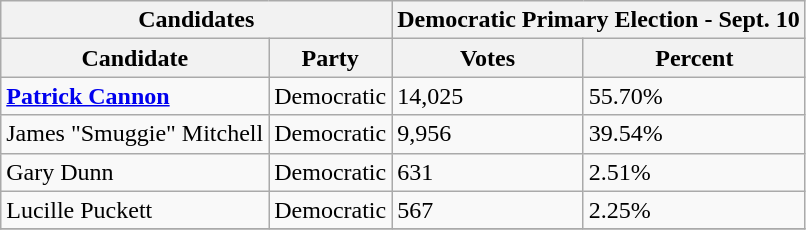<table class=wikitable>
<tr>
<th colspan=2>Candidates</th>
<th colspan=2>Democratic Primary Election - Sept. 10 </th>
</tr>
<tr>
<th>Candidate</th>
<th>Party</th>
<th>Votes</th>
<th>Percent</th>
</tr>
<tr>
<td><strong><a href='#'>Patrick Cannon</a></strong></td>
<td>Democratic</td>
<td>14,025</td>
<td>55.70%</td>
</tr>
<tr>
<td>James "Smuggie" Mitchell</td>
<td>Democratic</td>
<td>9,956</td>
<td>39.54%</td>
</tr>
<tr>
<td>Gary Dunn</td>
<td>Democratic</td>
<td>631</td>
<td>2.51%</td>
</tr>
<tr>
<td>Lucille Puckett</td>
<td>Democratic</td>
<td>567</td>
<td>2.25%</td>
</tr>
<tr>
</tr>
</table>
